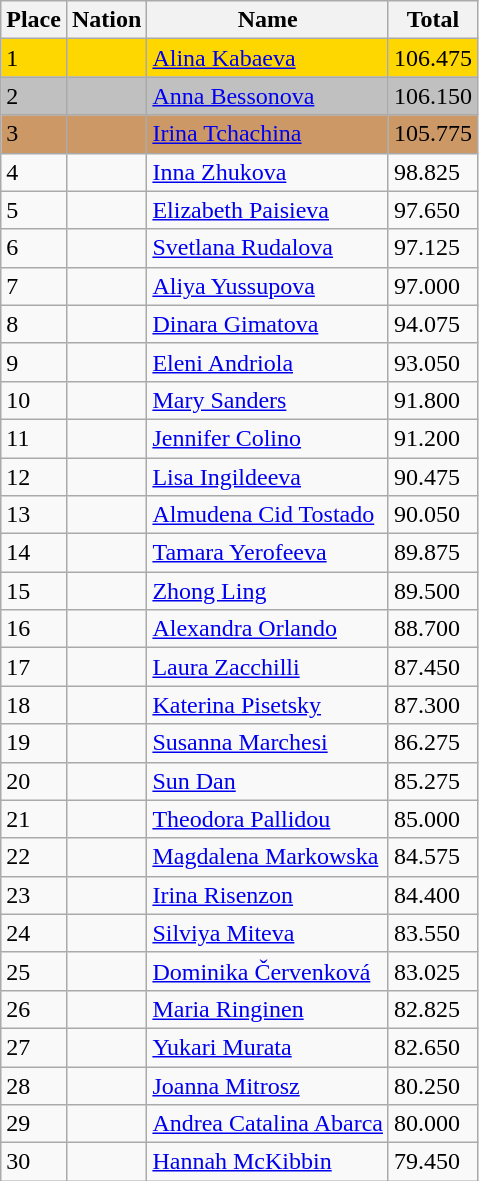<table class="wikitable">
<tr>
<th>Place</th>
<th>Nation</th>
<th>Name</th>
<th>Total</th>
</tr>
<tr bgcolor=gold>
<td>1</td>
<td></td>
<td><a href='#'>Alina Kabaeva</a></td>
<td>106.475</td>
</tr>
<tr bgcolor=silver>
<td>2</td>
<td></td>
<td><a href='#'>Anna Bessonova</a></td>
<td>106.150</td>
</tr>
<tr bgcolor=cc9966>
<td>3</td>
<td></td>
<td><a href='#'>Irina Tchachina</a></td>
<td>105.775</td>
</tr>
<tr>
<td>4</td>
<td></td>
<td><a href='#'>Inna Zhukova</a></td>
<td>98.825</td>
</tr>
<tr>
<td>5</td>
<td></td>
<td><a href='#'>Elizabeth Paisieva</a></td>
<td>97.650</td>
</tr>
<tr>
<td>6</td>
<td></td>
<td><a href='#'>Svetlana Rudalova</a></td>
<td>97.125</td>
</tr>
<tr>
<td>7</td>
<td></td>
<td><a href='#'>Aliya Yussupova</a></td>
<td>97.000</td>
</tr>
<tr>
<td>8</td>
<td></td>
<td><a href='#'>Dinara Gimatova</a></td>
<td>94.075</td>
</tr>
<tr>
<td>9</td>
<td></td>
<td><a href='#'>Eleni Andriola</a></td>
<td>93.050</td>
</tr>
<tr>
<td>10</td>
<td></td>
<td><a href='#'>Mary Sanders</a></td>
<td>91.800</td>
</tr>
<tr>
<td>11</td>
<td></td>
<td><a href='#'>Jennifer Colino</a></td>
<td>91.200</td>
</tr>
<tr>
<td>12</td>
<td></td>
<td><a href='#'>Lisa Ingildeeva</a></td>
<td>90.475</td>
</tr>
<tr>
<td>13</td>
<td></td>
<td><a href='#'>Almudena Cid Tostado</a></td>
<td>90.050</td>
</tr>
<tr>
<td>14</td>
<td></td>
<td><a href='#'>Tamara Yerofeeva</a></td>
<td>89.875</td>
</tr>
<tr>
<td>15</td>
<td></td>
<td><a href='#'>Zhong Ling</a></td>
<td>89.500</td>
</tr>
<tr>
<td>16</td>
<td></td>
<td><a href='#'>Alexandra Orlando</a></td>
<td>88.700</td>
</tr>
<tr>
<td>17</td>
<td></td>
<td><a href='#'>Laura Zacchilli</a></td>
<td>87.450</td>
</tr>
<tr>
<td>18</td>
<td></td>
<td><a href='#'>Katerina Pisetsky</a></td>
<td>87.300</td>
</tr>
<tr>
<td>19</td>
<td></td>
<td><a href='#'>Susanna Marchesi</a></td>
<td>86.275</td>
</tr>
<tr>
<td>20</td>
<td></td>
<td><a href='#'>Sun Dan</a></td>
<td>85.275</td>
</tr>
<tr>
<td>21</td>
<td></td>
<td><a href='#'>Theodora Pallidou</a></td>
<td>85.000</td>
</tr>
<tr>
<td>22</td>
<td></td>
<td><a href='#'>Magdalena Markowska</a></td>
<td>84.575</td>
</tr>
<tr>
<td>23</td>
<td></td>
<td><a href='#'>Irina Risenzon</a></td>
<td>84.400</td>
</tr>
<tr>
<td>24</td>
<td></td>
<td><a href='#'>Silviya Miteva</a></td>
<td>83.550</td>
</tr>
<tr>
<td>25</td>
<td></td>
<td><a href='#'>Dominika Červenková</a></td>
<td>83.025</td>
</tr>
<tr>
<td>26</td>
<td></td>
<td><a href='#'>Maria Ringinen</a></td>
<td>82.825</td>
</tr>
<tr>
<td>27</td>
<td></td>
<td><a href='#'>Yukari Murata</a></td>
<td>82.650</td>
</tr>
<tr>
<td>28</td>
<td></td>
<td><a href='#'>Joanna Mitrosz</a></td>
<td>80.250</td>
</tr>
<tr>
<td>29</td>
<td></td>
<td><a href='#'>Andrea Catalina Abarca</a></td>
<td>80.000</td>
</tr>
<tr>
<td>30</td>
<td></td>
<td><a href='#'>Hannah McKibbin</a></td>
<td>79.450</td>
</tr>
</table>
